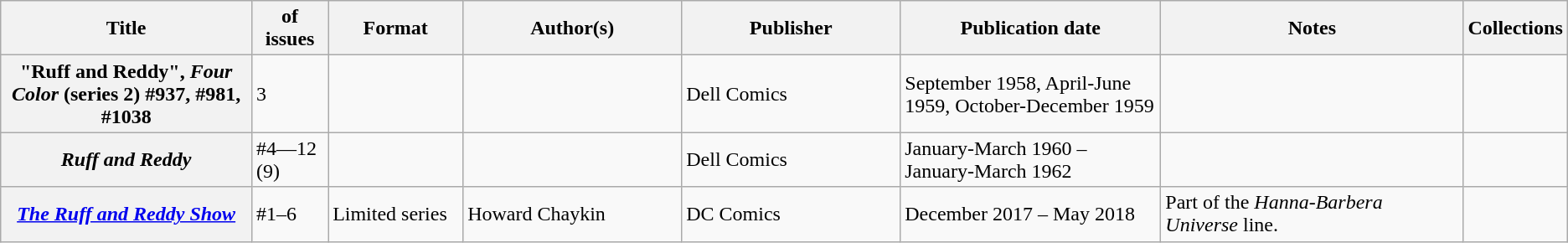<table class="wikitable">
<tr>
<th>Title</th>
<th style="width:40pt"> of issues</th>
<th style="width:75pt">Format</th>
<th style="width:125pt">Author(s)</th>
<th style="width:125pt">Publisher</th>
<th style="width:150pt">Publication date</th>
<th style="width:175pt">Notes</th>
<th>Collections</th>
</tr>
<tr>
<th>"Ruff and Reddy", <em>Four Color</em> (series 2) #937, #981, #1038</th>
<td>3</td>
<td></td>
<td></td>
<td>Dell Comics</td>
<td>September 1958, April-June 1959, October-December 1959</td>
<td></td>
<td></td>
</tr>
<tr>
<th><em>Ruff and Reddy</em></th>
<td>#4—12 <br> (9)</td>
<td></td>
<td></td>
<td>Dell Comics</td>
<td>January-March 1960 – January-March 1962</td>
<td></td>
<td></td>
</tr>
<tr>
<th><em><a href='#'>The Ruff and Reddy Show</a></em></th>
<td>#1–6</td>
<td>Limited series</td>
<td>Howard Chaykin</td>
<td>DC Comics</td>
<td>December 2017 – May 2018</td>
<td>Part of the <em>Hanna-Barbera Universe</em> line.</td>
<td></td>
</tr>
</table>
